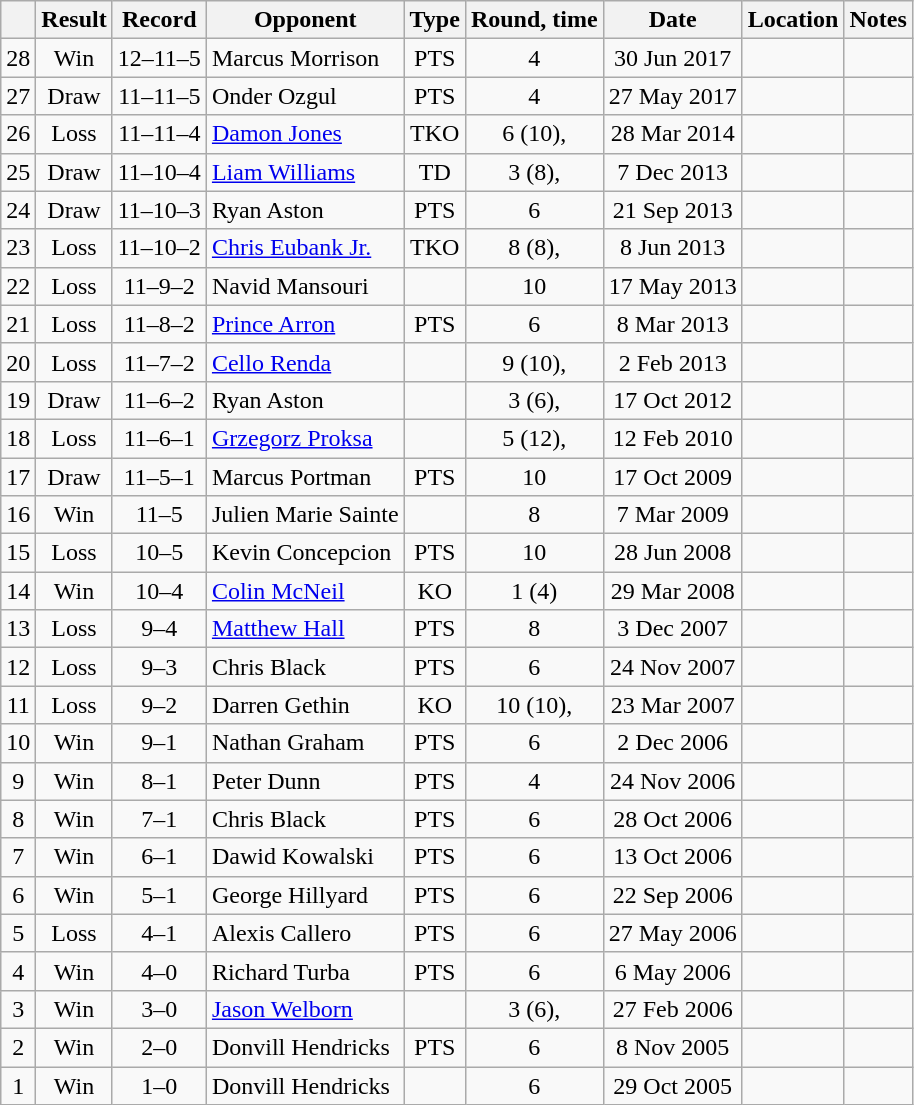<table class="wikitable" style="text-align:center">
<tr>
<th></th>
<th>Result</th>
<th>Record</th>
<th>Opponent</th>
<th>Type</th>
<th>Round, time</th>
<th>Date</th>
<th>Location</th>
<th>Notes</th>
</tr>
<tr>
<td>28</td>
<td>Win</td>
<td>12–11–5</td>
<td style="text-align:left;">Marcus Morrison</td>
<td>PTS</td>
<td>4</td>
<td>30 Jun 2017</td>
<td style="text-align:left;"></td>
<td></td>
</tr>
<tr>
<td>27</td>
<td>Draw</td>
<td>11–11–5</td>
<td style="text-align:left;">Onder Ozgul</td>
<td>PTS</td>
<td>4</td>
<td>27 May 2017</td>
<td style="text-align:left;"></td>
<td></td>
</tr>
<tr>
<td>26</td>
<td>Loss</td>
<td>11–11–4</td>
<td style="text-align:left;"><a href='#'>Damon Jones</a></td>
<td>TKO</td>
<td>6 (10), </td>
<td>28 Mar 2014</td>
<td style="text-align:left;"></td>
<td style="text-align:left;"></td>
</tr>
<tr>
<td>25</td>
<td>Draw</td>
<td>11–10–4</td>
<td style="text-align:left;"><a href='#'>Liam Williams</a></td>
<td>TD</td>
<td>3 (8), </td>
<td>7 Dec 2013</td>
<td style="text-align:left;"></td>
<td style="text-align:left;"></td>
</tr>
<tr>
<td>24</td>
<td>Draw</td>
<td>11–10–3</td>
<td style="text-align:left;">Ryan Aston</td>
<td>PTS</td>
<td>6</td>
<td>21 Sep 2013</td>
<td style="text-align:left;"></td>
<td></td>
</tr>
<tr>
<td>23</td>
<td>Loss</td>
<td>11–10–2</td>
<td style="text-align:left;"><a href='#'>Chris Eubank Jr.</a></td>
<td>TKO</td>
<td>8 (8), </td>
<td>8 Jun 2013</td>
<td style="text-align:left;"></td>
<td></td>
</tr>
<tr>
<td>22</td>
<td>Loss</td>
<td>11–9–2</td>
<td style="text-align:left;">Navid Mansouri</td>
<td></td>
<td>10</td>
<td>17 May 2013</td>
<td style="text-align:left;"></td>
<td style="text-align:left;"></td>
</tr>
<tr>
<td>21</td>
<td>Loss</td>
<td>11–8–2</td>
<td style="text-align:left;"><a href='#'>Prince Arron</a></td>
<td>PTS</td>
<td>6</td>
<td>8 Mar 2013</td>
<td style="text-align:left;"></td>
<td></td>
</tr>
<tr>
<td>20</td>
<td>Loss</td>
<td>11–7–2</td>
<td style="text-align:left;"><a href='#'>Cello Renda</a></td>
<td></td>
<td>9 (10), </td>
<td>2 Feb 2013</td>
<td style="text-align:left;"></td>
<td style="text-align:left;"></td>
</tr>
<tr>
<td>19</td>
<td>Draw</td>
<td>11–6–2</td>
<td style="text-align:left;">Ryan Aston</td>
<td></td>
<td>3 (6), </td>
<td>17 Oct 2012</td>
<td style="text-align:left;"></td>
<td style="text-align:left;"></td>
</tr>
<tr>
<td>18</td>
<td>Loss</td>
<td>11–6–1</td>
<td style="text-align:left;"><a href='#'>Grzegorz Proksa</a></td>
<td></td>
<td>5 (12), </td>
<td>12 Feb 2010</td>
<td style="text-align:left;"></td>
<td style="text-align:left;"></td>
</tr>
<tr>
<td>17</td>
<td>Draw</td>
<td>11–5–1</td>
<td style="text-align:left;">Marcus Portman</td>
<td>PTS</td>
<td>10</td>
<td>17 Oct 2009</td>
<td style="text-align:left;"></td>
<td style="text-align:left;"></td>
</tr>
<tr>
<td>16</td>
<td>Win</td>
<td>11–5</td>
<td style="text-align:left;">Julien Marie Sainte</td>
<td></td>
<td>8</td>
<td>7 Mar 2009</td>
<td style="text-align:left;"></td>
<td></td>
</tr>
<tr>
<td>15</td>
<td>Loss</td>
<td>10–5</td>
<td style="text-align:left;">Kevin Concepcion</td>
<td>PTS</td>
<td>10</td>
<td>28 Jun 2008</td>
<td style="text-align:left;"></td>
<td></td>
</tr>
<tr>
<td>14</td>
<td>Win</td>
<td>10–4</td>
<td style="text-align:left;"><a href='#'>Colin McNeil</a></td>
<td>KO</td>
<td>1 (4)</td>
<td>29 Mar 2008</td>
<td style="text-align:left;"></td>
<td></td>
</tr>
<tr>
<td>13</td>
<td>Loss</td>
<td>9–4</td>
<td style="text-align:left;"><a href='#'>Matthew Hall</a></td>
<td>PTS</td>
<td>8</td>
<td>3 Dec 2007</td>
<td style="text-align:left;"></td>
<td></td>
</tr>
<tr>
<td>12</td>
<td>Loss</td>
<td>9–3</td>
<td style="text-align:left;">Chris Black</td>
<td>PTS</td>
<td>6</td>
<td>24 Nov 2007</td>
<td style="text-align:left;"></td>
<td></td>
</tr>
<tr>
<td>11</td>
<td>Loss</td>
<td>9–2</td>
<td style="text-align:left;">Darren Gethin</td>
<td>KO</td>
<td>10 (10), </td>
<td>23 Mar 2007</td>
<td style="text-align:left;"></td>
<td style="text-align:left;"></td>
</tr>
<tr>
<td>10</td>
<td>Win</td>
<td>9–1</td>
<td style="text-align:left;">Nathan Graham</td>
<td>PTS</td>
<td>6</td>
<td>2 Dec 2006</td>
<td style="text-align:left;"></td>
<td></td>
</tr>
<tr>
<td>9</td>
<td>Win</td>
<td>8–1</td>
<td style="text-align:left;">Peter Dunn</td>
<td>PTS</td>
<td>4</td>
<td>24 Nov 2006</td>
<td style="text-align:left;"></td>
<td></td>
</tr>
<tr>
<td>8</td>
<td>Win</td>
<td>7–1</td>
<td style="text-align:left;">Chris Black</td>
<td>PTS</td>
<td>6</td>
<td>28 Oct 2006</td>
<td style="text-align:left;"></td>
<td></td>
</tr>
<tr>
<td>7</td>
<td>Win</td>
<td>6–1</td>
<td style="text-align:left;">Dawid Kowalski</td>
<td>PTS</td>
<td>6</td>
<td>13 Oct 2006</td>
<td style="text-align:left;"></td>
<td></td>
</tr>
<tr>
<td>6</td>
<td>Win</td>
<td>5–1</td>
<td style="text-align:left;">George Hillyard</td>
<td>PTS</td>
<td>6</td>
<td>22 Sep 2006</td>
<td style="text-align:left;"></td>
<td></td>
</tr>
<tr>
<td>5</td>
<td>Loss</td>
<td>4–1</td>
<td style="text-align:left;">Alexis Callero</td>
<td>PTS</td>
<td>6</td>
<td>27 May 2006</td>
<td style="text-align:left;"></td>
<td></td>
</tr>
<tr>
<td>4</td>
<td>Win</td>
<td>4–0</td>
<td style="text-align:left;">Richard Turba</td>
<td>PTS</td>
<td>6</td>
<td>6 May 2006</td>
<td style="text-align:left;"></td>
<td></td>
</tr>
<tr>
<td>3</td>
<td>Win</td>
<td>3–0</td>
<td style="text-align:left;"><a href='#'>Jason Welborn</a></td>
<td></td>
<td>3 (6), </td>
<td>27 Feb 2006</td>
<td style="text-align:left;"></td>
<td></td>
</tr>
<tr>
<td>2</td>
<td>Win</td>
<td>2–0</td>
<td style="text-align:left;">Donvill Hendricks</td>
<td>PTS</td>
<td>6</td>
<td>8 Nov 2005</td>
<td style="text-align:left;"></td>
<td></td>
</tr>
<tr>
<td>1</td>
<td>Win</td>
<td>1–0</td>
<td style="text-align:left;">Donvill Hendricks</td>
<td></td>
<td>6</td>
<td>29 Oct 2005</td>
<td style="text-align:left;"></td>
<td></td>
</tr>
</table>
